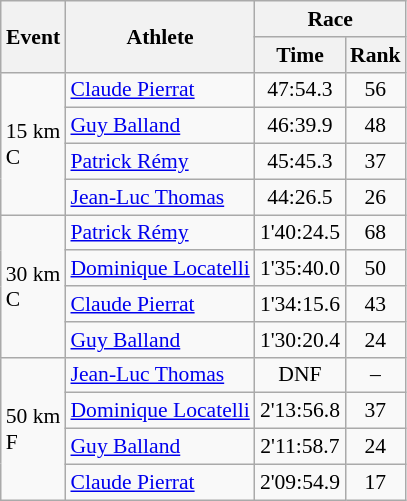<table class="wikitable" border="1" style="font-size:90%">
<tr>
<th rowspan=2>Event</th>
<th rowspan=2>Athlete</th>
<th colspan=2>Race</th>
</tr>
<tr>
<th>Time</th>
<th>Rank</th>
</tr>
<tr>
<td rowspan=4>15 km <br> C</td>
<td><a href='#'>Claude Pierrat</a></td>
<td align=center>47:54.3</td>
<td align=center>56</td>
</tr>
<tr>
<td><a href='#'>Guy Balland</a></td>
<td align=center>46:39.9</td>
<td align=center>48</td>
</tr>
<tr>
<td><a href='#'>Patrick Rémy</a></td>
<td align=center>45:45.3</td>
<td align=center>37</td>
</tr>
<tr>
<td><a href='#'>Jean-Luc Thomas</a></td>
<td align=center>44:26.5</td>
<td align=center>26</td>
</tr>
<tr>
<td rowspan=4>30 km <br> C</td>
<td><a href='#'>Patrick Rémy</a></td>
<td align=center>1'40:24.5</td>
<td align=center>68</td>
</tr>
<tr>
<td><a href='#'>Dominique Locatelli</a></td>
<td align=center>1'35:40.0</td>
<td align=center>50</td>
</tr>
<tr>
<td><a href='#'>Claude Pierrat</a></td>
<td align=center>1'34:15.6</td>
<td align=center>43</td>
</tr>
<tr>
<td><a href='#'>Guy Balland</a></td>
<td align=center>1'30:20.4</td>
<td align=center>24</td>
</tr>
<tr>
<td rowspan=4>50 km <br> F</td>
<td><a href='#'>Jean-Luc Thomas</a></td>
<td align=center>DNF</td>
<td align=center>–</td>
</tr>
<tr>
<td><a href='#'>Dominique Locatelli</a></td>
<td align=center>2'13:56.8</td>
<td align=center>37</td>
</tr>
<tr>
<td><a href='#'>Guy Balland</a></td>
<td align=center>2'11:58.7</td>
<td align=center>24</td>
</tr>
<tr>
<td><a href='#'>Claude Pierrat</a></td>
<td align=center>2'09:54.9</td>
<td align=center>17</td>
</tr>
</table>
